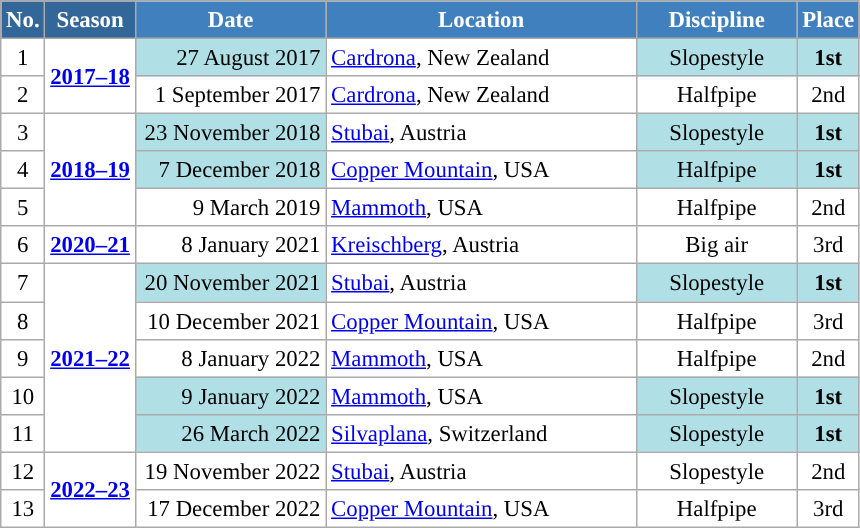<table class="wikitable sortable" style="font-size:95%; text-align:center; border:grey solid 1px; border-collapse:collapse; background:#ffffff;">
<tr style="background:#efefef;">
<th style="background-color:#369; color:white;"><strong>No.</strong></th>
<th style="background-color:#369; color:white;"><strong>Season</strong></th>
<th style="background-color:#4180be; color:white; width:120px;"><strong>Date</strong></th>
<th style="background-color:#4180be; color:white; width:200px;"><strong>Location</strong></th>
<th style="background-color:#4180be; color:white; width:100px;"><strong>Discipline</strong></th>
<th style="background-color:#4180be; color:white;"><strong>Place</strong></th>
</tr>
<tr>
<td align=center>1</td>
<td rowspan=2 align=center><strong><a href='#'>2017–18</a></strong></td>
<td bgcolor="#BOEOE6" align=right>27 August 2017</td>
<td align=left> <a href='#'>Cardrona</a>, New Zealand</td>
<td bgcolor="#BOEOE6">Slopestyle</td>
<td bgcolor="#BOEOE6"><strong>1st</strong></td>
</tr>
<tr>
<td align=center>2</td>
<td align=right>1 September 2017</td>
<td align=left> <a href='#'>Cardrona</a>, New Zealand</td>
<td>Halfpipe</td>
<td>2nd</td>
</tr>
<tr>
<td align=center>3</td>
<td rowspan=3><strong><a href='#'>2018–19</a></strong></td>
<td bgcolor="#BOEOE6" align=right>23 November 2018</td>
<td align=left> <a href='#'>Stubai</a>, Austria</td>
<td bgcolor="#BOEOE6">Slopestyle</td>
<td bgcolor="#BOEOE6"><strong>1st</strong></td>
</tr>
<tr>
<td align=center>4</td>
<td bgcolor="#BOEOE6" align=right>7 December 2018</td>
<td align=left> <a href='#'>Copper Mountain</a>, USA</td>
<td bgcolor="#BOEOE6">Halfpipe</td>
<td bgcolor="#BOEOE6"><strong>1st</strong></td>
</tr>
<tr>
<td align=center>5</td>
<td align=right>9 March 2019</td>
<td align=left> <a href='#'>Mammoth</a>, USA</td>
<td>Halfpipe</td>
<td>2nd</td>
</tr>
<tr>
<td align=center>6</td>
<td><strong><a href='#'>2020–21</a></strong></td>
<td align=right>8 January 2021</td>
<td align=left> <a href='#'>Kreischberg</a>, Austria</td>
<td>Big air</td>
<td>3rd</td>
</tr>
<tr>
<td align=center>7</td>
<td rowspan=5><strong><a href='#'>2021–22</a></strong></td>
<td bgcolor="#BOEOE6" align=right>20 November 2021</td>
<td align=left> <a href='#'>Stubai</a>, Austria</td>
<td bgcolor="#BOEOE6">Slopestyle</td>
<td bgcolor="#BOEOE6"><strong>1st</strong></td>
</tr>
<tr>
<td align=center>8</td>
<td align=right>10 December 2021</td>
<td align=left> <a href='#'>Copper Mountain</a>, USA</td>
<td>Halfpipe</td>
<td>3rd</td>
</tr>
<tr>
<td align=center>9</td>
<td align=right>8 January 2022</td>
<td align=left> <a href='#'>Mammoth</a>, USA</td>
<td>Halfpipe</td>
<td>2nd</td>
</tr>
<tr>
<td align=center>10</td>
<td bgcolor="#BOEOE6" align=right>9 January 2022</td>
<td align=left> <a href='#'>Mammoth</a>, USA</td>
<td bgcolor="#BOEOE6">Slopestyle</td>
<td bgcolor="#BOEOE6"><strong>1st</strong></td>
</tr>
<tr>
<td align=center>11</td>
<td bgcolor="#BOEOE6" align=right>26 March 2022</td>
<td align=left> <a href='#'>Silvaplana</a>, Switzerland</td>
<td bgcolor="#BOEOE6">Slopestyle</td>
<td bgcolor="#BOEOE6"><strong>1st</strong></td>
</tr>
<tr>
<td align=center>12</td>
<td rowspan=2><strong><a href='#'>2022–23</a></strong></td>
<td align=right>19 November 2022</td>
<td align=left> <a href='#'>Stubai</a>, Austria</td>
<td>Slopestyle</td>
<td>2nd</td>
</tr>
<tr>
<td align=center>13</td>
<td align=right>17 December 2022</td>
<td align=left> <a href='#'>Copper Mountain</a>, USA</td>
<td>Halfpipe</td>
<td>3rd</td>
</tr>
</table>
